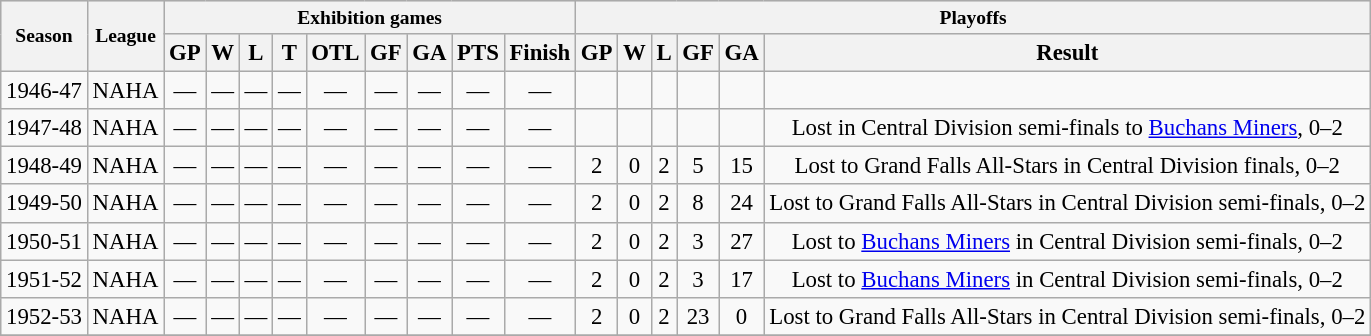<table class="wikitable plainrowheaders"  style="text-align: center; font-size: 95%">
<tr align="center" style="font-size: small; font-weight:bold; background-color:#dddddd; padding:5px;">
<th rowspan="2" scope="col">Season</th>
<th rowspan="2" scope="col">League</th>
<th colspan="9">Exhibition games</th>
<th colspan="9">Playoffs</th>
</tr>
<tr>
<th scope="col">GP</th>
<th scope="col">W</th>
<th scope="col">L</th>
<th scope="col">T</th>
<th scope="col">OTL</th>
<th scope="col">GF</th>
<th scope="col">GA</th>
<th scope="col">PTS</th>
<th scope="col">Finish</th>
<th scope="col">GP</th>
<th scope="col">W</th>
<th scope="col">L</th>
<th scope="col">GF</th>
<th scope="col">GA</th>
<th scope="col">Result</th>
</tr>
<tr>
<td scope="row">1946-47</td>
<td>NAHA</td>
<td>—</td>
<td>—</td>
<td>—</td>
<td>—</td>
<td>—</td>
<td>—</td>
<td>—</td>
<td>—</td>
<td>—</td>
<td></td>
<td></td>
<td></td>
<td></td>
<td></td>
<td></td>
</tr>
<tr>
<td scope="row">1947-48</td>
<td>NAHA</td>
<td>—</td>
<td>—</td>
<td>—</td>
<td>—</td>
<td>—</td>
<td>—</td>
<td>—</td>
<td>—</td>
<td>—</td>
<td></td>
<td></td>
<td></td>
<td></td>
<td></td>
<td>Lost in Central Division semi-finals to <a href='#'>Buchans Miners</a>, 0–2</td>
</tr>
<tr>
<td scope="row">1948-49</td>
<td>NAHA</td>
<td>—</td>
<td>—</td>
<td>—</td>
<td>—</td>
<td>—</td>
<td>—</td>
<td>—</td>
<td>—</td>
<td>—</td>
<td>2</td>
<td>0</td>
<td>2</td>
<td>5</td>
<td>15</td>
<td>Lost to Grand Falls All-Stars in Central Division finals, 0–2</td>
</tr>
<tr>
<td scope="row">1949-50</td>
<td>NAHA</td>
<td>—</td>
<td>—</td>
<td>—</td>
<td>—</td>
<td>—</td>
<td>—</td>
<td>—</td>
<td>—</td>
<td>—</td>
<td>2</td>
<td>0</td>
<td>2</td>
<td>8</td>
<td>24</td>
<td>Lost to Grand Falls All-Stars in Central Division semi-finals, 0–2</td>
</tr>
<tr>
<td scope="row">1950-51</td>
<td>NAHA</td>
<td>—</td>
<td>—</td>
<td>—</td>
<td>—</td>
<td>—</td>
<td>—</td>
<td>—</td>
<td>—</td>
<td>—</td>
<td>2</td>
<td>0</td>
<td>2</td>
<td>3</td>
<td>27</td>
<td>Lost to <a href='#'>Buchans Miners</a> in Central Division semi-finals, 0–2</td>
</tr>
<tr>
<td scope="row">1951-52</td>
<td>NAHA</td>
<td>—</td>
<td>—</td>
<td>—</td>
<td>—</td>
<td>—</td>
<td>—</td>
<td>—</td>
<td>—</td>
<td>—</td>
<td>2</td>
<td>0</td>
<td>2</td>
<td>3</td>
<td>17</td>
<td>Lost to <a href='#'>Buchans Miners</a> in Central Division semi-finals, 0–2</td>
</tr>
<tr>
<td scope="row">1952-53</td>
<td>NAHA</td>
<td>—</td>
<td>—</td>
<td>—</td>
<td>—</td>
<td>—</td>
<td>—</td>
<td>—</td>
<td>—</td>
<td>—</td>
<td>2</td>
<td>0</td>
<td>2</td>
<td>23</td>
<td>0</td>
<td>Lost to Grand Falls All-Stars in Central Division semi-finals, 0–2</td>
</tr>
<tr>
</tr>
</table>
